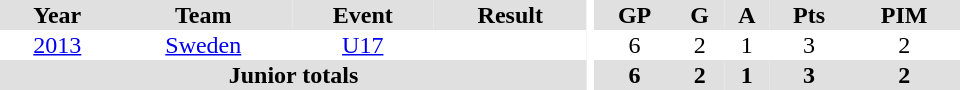<table border="0" cellpadding="1" cellspacing="0" ID="Table3" style="text-align:center; width:40em;">
<tr bgcolor="#e0e0e0">
<th>Year</th>
<th>Team</th>
<th>Event</th>
<th>Result</th>
<th rowspan="99" bgcolor="#ffffff"></th>
<th>GP</th>
<th>G</th>
<th>A</th>
<th>Pts</th>
<th>PIM</th>
</tr>
<tr>
<td><a href='#'>2013</a></td>
<td><a href='#'>Sweden</a></td>
<td><a href='#'>U17</a></td>
<td></td>
<td>6</td>
<td>2</td>
<td>1</td>
<td>3</td>
<td>2</td>
</tr>
<tr bgcolor="#e0e0e0">
<th colspan="4">Junior totals</th>
<th>6</th>
<th>2</th>
<th>1</th>
<th>3</th>
<th>2</th>
</tr>
</table>
